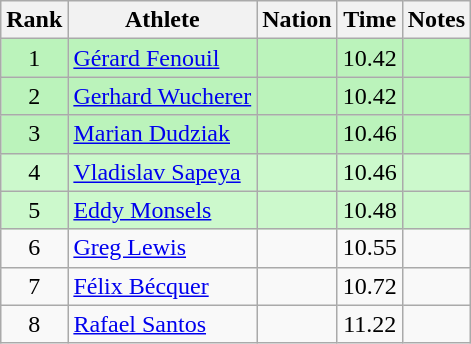<table class="wikitable sortable" style="text-align:center">
<tr>
<th>Rank</th>
<th>Athlete</th>
<th>Nation</th>
<th>Time</th>
<th>Notes</th>
</tr>
<tr bgcolor=bbf3bb>
<td>1</td>
<td align=left><a href='#'>Gérard Fenouil</a></td>
<td align=left></td>
<td>10.42</td>
<td></td>
</tr>
<tr bgcolor=bbf3bb>
<td>2</td>
<td align=left><a href='#'>Gerhard Wucherer</a></td>
<td align=left></td>
<td>10.42</td>
<td></td>
</tr>
<tr bgcolor=bbf3bb>
<td>3</td>
<td align=left><a href='#'>Marian Dudziak</a></td>
<td align=left></td>
<td>10.46</td>
<td></td>
</tr>
<tr bgcolor=ccf9cc>
<td>4</td>
<td align=left><a href='#'>Vladislav Sapeya</a></td>
<td align=left></td>
<td>10.46</td>
<td></td>
</tr>
<tr bgcolor=ccf9cc>
<td>5</td>
<td align=left><a href='#'>Eddy Monsels</a></td>
<td align=left></td>
<td>10.48</td>
<td></td>
</tr>
<tr>
<td>6</td>
<td align=left><a href='#'>Greg Lewis</a></td>
<td align=left></td>
<td>10.55</td>
<td></td>
</tr>
<tr>
<td>7</td>
<td align=left><a href='#'>Félix Bécquer</a></td>
<td align=left></td>
<td>10.72</td>
<td></td>
</tr>
<tr>
<td>8</td>
<td align=left><a href='#'>Rafael Santos</a></td>
<td align=left></td>
<td>11.22</td>
<td></td>
</tr>
</table>
